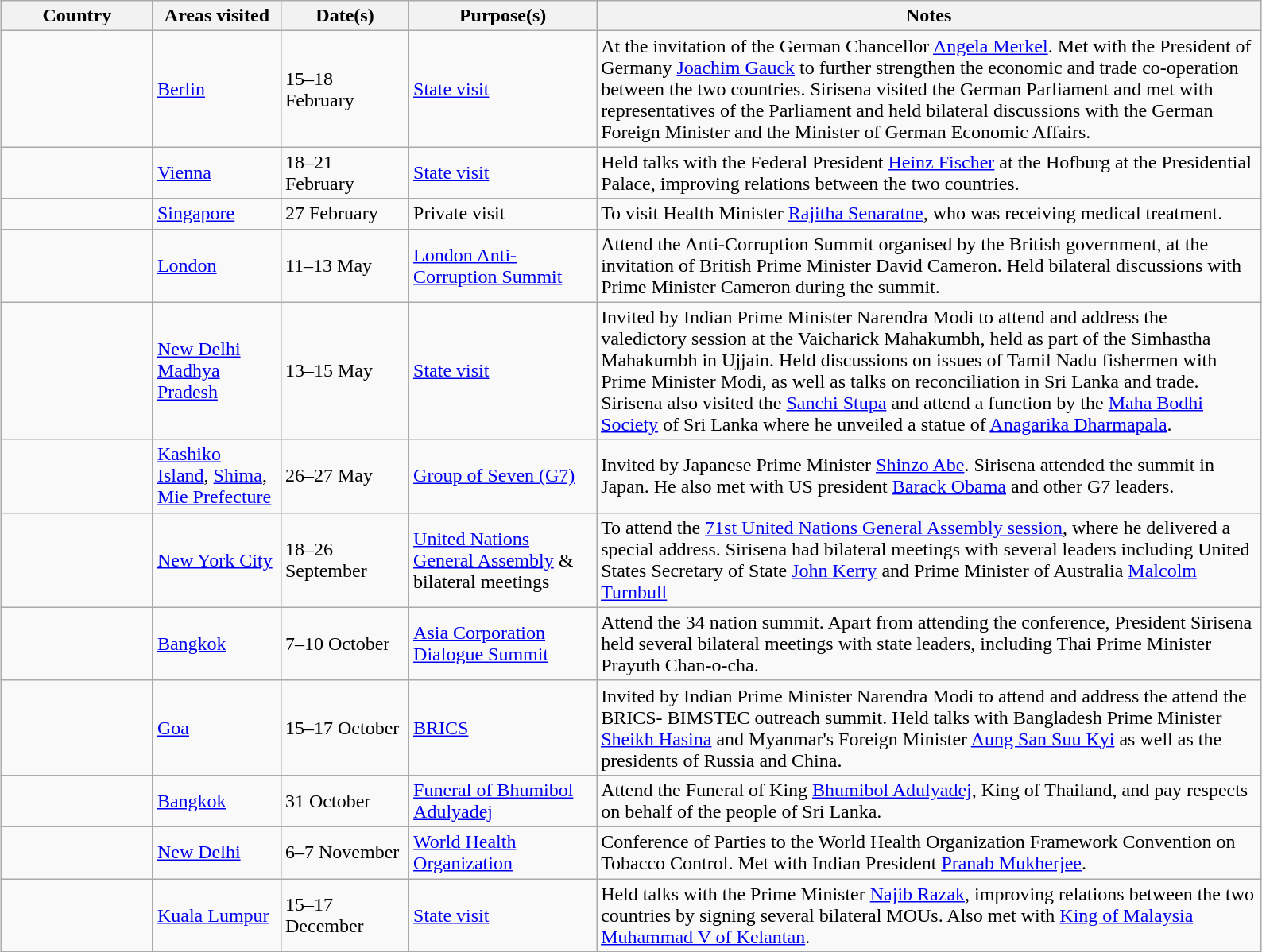<table class="wikitable outercollapse sortable" style="margin: 1em auto 1em auto">
<tr>
<th width=120>Country</th>
<th width=100>Areas visited</th>
<th width=100>Date(s)</th>
<th width=150>Purpose(s)</th>
<th width=550>Notes</th>
</tr>
<tr>
<td></td>
<td><a href='#'>Berlin</a></td>
<td>15–18 February</td>
<td><a href='#'>State visit</a></td>
<td>At the invitation of the German Chancellor <a href='#'>Angela Merkel</a>. Met with the President of Germany <a href='#'>Joachim Gauck</a> to further strengthen the economic and trade co-operation between the two countries. Sirisena visited the German Parliament and met with representatives of the Parliament and held bilateral discussions with the German Foreign Minister and the Minister of German Economic Affairs.</td>
</tr>
<tr>
<td></td>
<td><a href='#'>Vienna</a></td>
<td>18–21 February</td>
<td><a href='#'>State visit</a></td>
<td>Held talks with the Federal President <a href='#'>Heinz Fischer</a> at the Hofburg at the Presidential Palace, improving relations between the two countries.</td>
</tr>
<tr>
<td></td>
<td><a href='#'>Singapore</a></td>
<td>27 February</td>
<td>Private visit</td>
<td>To visit Health Minister <a href='#'>Rajitha Senaratne</a>, who was receiving medical treatment.</td>
</tr>
<tr>
<td></td>
<td><a href='#'>London</a></td>
<td>11–13 May</td>
<td><a href='#'>London Anti-Corruption Summit</a></td>
<td> Attend the Anti-Corruption Summit organised by the British government, at the invitation of British Prime Minister David Cameron. Held bilateral discussions with Prime Minister Cameron during the summit.</td>
</tr>
<tr>
<td></td>
<td><a href='#'>New Delhi</a><br><a href='#'>Madhya Pradesh</a></td>
<td>13–15 May</td>
<td><a href='#'>State visit</a></td>
<td> Invited by Indian Prime Minister Narendra Modi to attend and address the valedictory session at the Vaicharick Mahakumbh, held as part of the Simhastha Mahakumbh in Ujjain. Held discussions on issues of Tamil Nadu fishermen with Prime Minister Modi, as well as talks on reconciliation in Sri Lanka and trade. Sirisena also visited the <a href='#'>Sanchi Stupa</a> and attend a function by the <a href='#'>Maha Bodhi Society</a> of Sri Lanka where he unveiled a statue of <a href='#'>Anagarika Dharmapala</a>.</td>
</tr>
<tr>
<td></td>
<td><a href='#'>Kashiko Island</a>, <a href='#'>Shima</a>, <a href='#'>Mie Prefecture</a></td>
<td>26–27 May</td>
<td><a href='#'>Group of Seven (G7)</a></td>
<td> Invited by Japanese Prime Minister <a href='#'>Shinzo Abe</a>. Sirisena attended the summit in Japan. He also met with US president <a href='#'>Barack Obama</a> and other G7 leaders.</td>
</tr>
<tr>
<td></td>
<td><a href='#'>New York City</a></td>
<td>18–26 September</td>
<td><a href='#'>United Nations General Assembly</a> & bilateral meetings</td>
<td> To attend the <a href='#'>71st United Nations General Assembly session</a>, where he delivered a special address. Sirisena had bilateral meetings with several leaders including United States Secretary of State <a href='#'>John Kerry</a> and Prime Minister of Australia <a href='#'>Malcolm Turnbull</a></td>
</tr>
<tr>
<td></td>
<td><a href='#'>Bangkok</a></td>
<td>7–10 October</td>
<td><a href='#'>Asia Corporation Dialogue Summit</a></td>
<td>Attend the 34 nation summit. Apart from attending the conference, President Sirisena held several bilateral meetings with state leaders, including Thai Prime Minister Prayuth Chan-o-cha.</td>
</tr>
<tr>
<td></td>
<td><a href='#'>Goa</a></td>
<td>15–17 October</td>
<td><a href='#'>BRICS</a></td>
<td> Invited by Indian Prime Minister Narendra Modi to attend and address the attend the BRICS- BIMSTEC outreach summit. Held talks with Bangladesh Prime Minister <a href='#'>Sheikh Hasina</a> and Myanmar's Foreign Minister <a href='#'>Aung San Suu Kyi</a> as well as the presidents of Russia and China.</td>
</tr>
<tr>
<td></td>
<td><a href='#'>Bangkok</a></td>
<td>31 October</td>
<td><a href='#'>Funeral of Bhumibol Adulyadej</a></td>
<td>Attend the Funeral of King <a href='#'>Bhumibol Adulyadej</a>, King of Thailand, and pay respects on behalf of the people of Sri Lanka.</td>
</tr>
<tr>
<td></td>
<td><a href='#'>New Delhi</a></td>
<td>6–7 November</td>
<td><a href='#'>World Health Organization</a></td>
<td> Conference of Parties to the World Health Organization Framework Convention on Tobacco Control. Met with Indian President <a href='#'>Pranab Mukherjee</a>.</td>
</tr>
<tr>
<td></td>
<td><a href='#'>Kuala Lumpur</a></td>
<td>15–17 December</td>
<td><a href='#'>State visit</a></td>
<td> Held talks with the Prime Minister <a href='#'>Najib Razak</a>, improving relations between the two countries by signing several bilateral MOUs. Also met with <a href='#'>King of Malaysia</a> <a href='#'>Muhammad V of Kelantan</a>.</td>
</tr>
</table>
